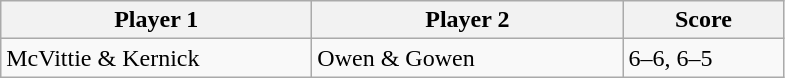<table class="wikitable" style="font-size: 100%">
<tr>
<th width=200>Player 1</th>
<th width=200>Player 2</th>
<th width=100>Score</th>
</tr>
<tr>
<td>McVittie & Kernick</td>
<td>Owen & Gowen</td>
<td>6–6, 6–5</td>
</tr>
</table>
